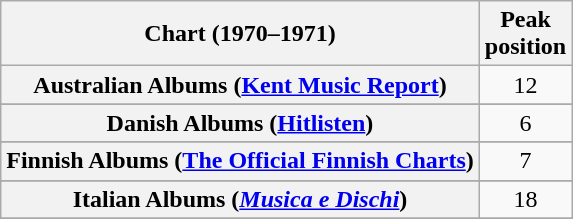<table class="wikitable sortable plainrowheaders">
<tr>
<th>Chart (1970–1971)</th>
<th>Peak<br>position</th>
</tr>
<tr>
<th scope="row">Australian Albums (<a href='#'>Kent Music Report</a>)</th>
<td align="center">12</td>
</tr>
<tr>
</tr>
<tr>
<th scope="row">Danish Albums (<a href='#'>Hitlisten</a>) </th>
<td align="center">6</td>
</tr>
<tr>
</tr>
<tr>
<th scope="row">Finnish Albums (<a href='#'>The Official Finnish Charts</a>)</th>
<td align="center">7</td>
</tr>
<tr>
</tr>
<tr>
<th scope="row">Italian Albums (<em><a href='#'>Musica e Dischi</a></em>)</th>
<td align="center">18</td>
</tr>
<tr>
</tr>
<tr>
</tr>
<tr>
</tr>
</table>
